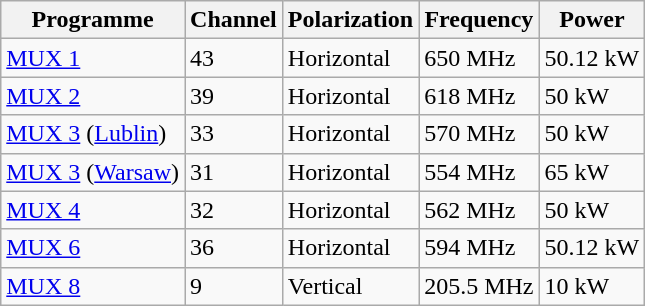<table class="wikitable">
<tr>
<th>Programme</th>
<th>Channel</th>
<th>Polarization</th>
<th>Frequency</th>
<th>Power</th>
</tr>
<tr>
<td><a href='#'>MUX 1</a></td>
<td>43</td>
<td>Horizontal</td>
<td>650 MHz</td>
<td>50.12 kW</td>
</tr>
<tr>
<td><a href='#'>MUX 2</a></td>
<td>39</td>
<td>Horizontal</td>
<td>618 MHz</td>
<td>50 kW</td>
</tr>
<tr>
<td><a href='#'>MUX 3</a> (<a href='#'>Lublin</a>)</td>
<td>33</td>
<td>Horizontal</td>
<td>570 MHz</td>
<td>50 kW</td>
</tr>
<tr>
<td><a href='#'>MUX 3</a> (<a href='#'>Warsaw</a>)</td>
<td>31</td>
<td>Horizontal</td>
<td>554 MHz</td>
<td>65 kW</td>
</tr>
<tr>
<td><a href='#'>MUX 4</a></td>
<td>32</td>
<td>Horizontal</td>
<td>562 MHz</td>
<td>50 kW</td>
</tr>
<tr>
<td><a href='#'>MUX 6</a></td>
<td>36</td>
<td>Horizontal</td>
<td>594 MHz</td>
<td>50.12 kW</td>
</tr>
<tr>
<td><a href='#'>MUX 8</a></td>
<td>9</td>
<td>Vertical</td>
<td>205.5 MHz</td>
<td>10 kW</td>
</tr>
</table>
